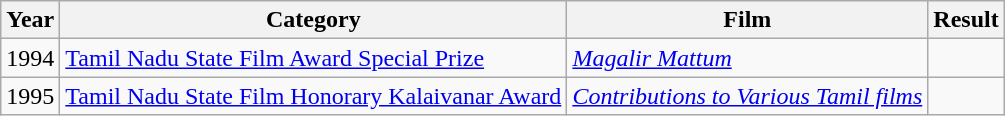<table class="wikitable">
<tr>
<th>Year</th>
<th>Category</th>
<th>Film</th>
<th>Result</th>
</tr>
<tr>
<td>1994</td>
<td><a href='#'>Tamil Nadu State Film Award Special Prize</a></td>
<td><em><a href='#'>Magalir Mattum</a></em></td>
<td></td>
</tr>
<tr>
<td>1995</td>
<td><a href='#'>Tamil Nadu State Film Honorary Kalaivanar Award</a></td>
<td><em><a href='#'>Contributions to Various Tamil films</a></em></td>
<td></td>
</tr>
</table>
